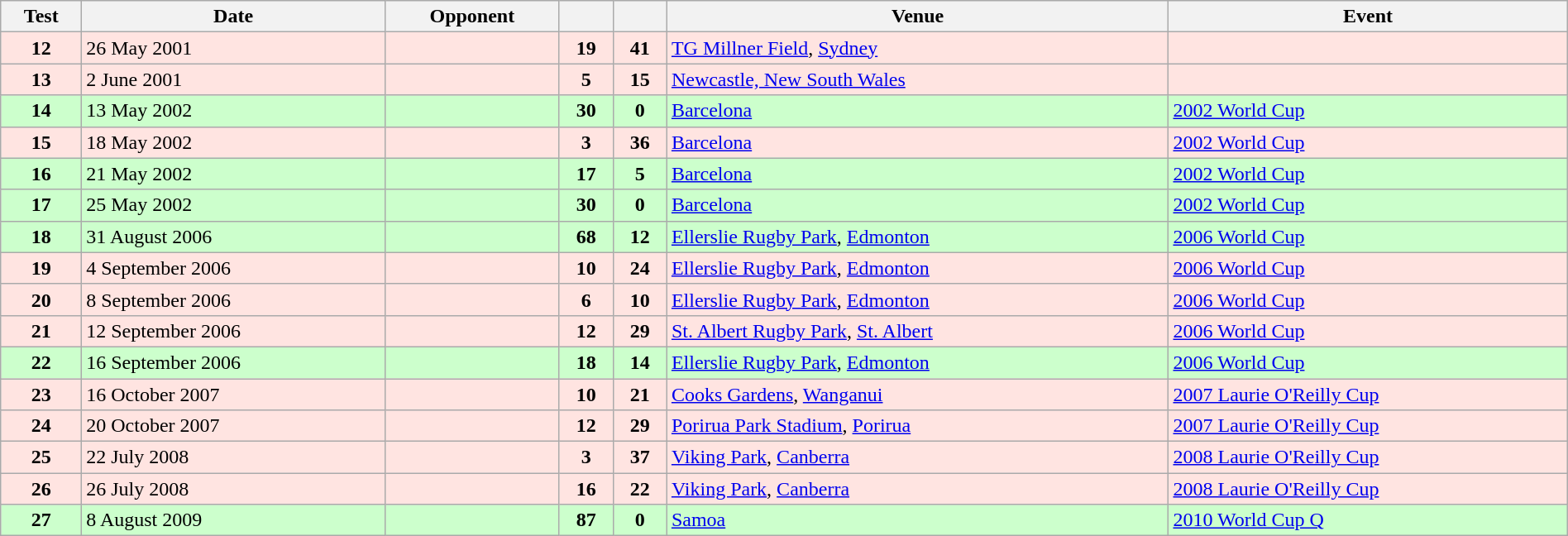<table class="wikitable sortable" style="width:100%">
<tr>
<th>Test</th>
<th>Date</th>
<th>Opponent</th>
<th></th>
<th></th>
<th>Venue</th>
<th>Event</th>
</tr>
<tr bgcolor="FFE4E1">
<td align="center"><strong>12</strong></td>
<td>26 May 2001</td>
<td></td>
<td align="center"><strong>19</strong></td>
<td align="center"><strong>41</strong></td>
<td><a href='#'>TG Millner Field</a>, <a href='#'>Sydney</a></td>
<td></td>
</tr>
<tr bgcolor="FFE4E1">
<td align="center"><strong>13</strong></td>
<td>2 June 2001</td>
<td></td>
<td align="center"><strong>5</strong></td>
<td align="center"><strong>15</strong></td>
<td><a href='#'>Newcastle, New South Wales</a></td>
<td></td>
</tr>
<tr bgcolor="CCFFCC">
<td align="center"><strong>14</strong></td>
<td>13 May 2002</td>
<td></td>
<td align="center"><strong>30</strong></td>
<td align="center"><strong>0</strong></td>
<td><a href='#'>Barcelona</a></td>
<td><a href='#'>2002 World Cup</a></td>
</tr>
<tr bgcolor="FFE4E1">
<td align="center"><strong>15</strong></td>
<td>18 May 2002</td>
<td></td>
<td align="center"><strong>3</strong></td>
<td align="center"><strong>36</strong></td>
<td><a href='#'>Barcelona</a></td>
<td><a href='#'>2002 World Cup</a></td>
</tr>
<tr bgcolor="CCFFCC">
<td align="center"><strong>16</strong></td>
<td>21 May 2002</td>
<td></td>
<td align="center"><strong>17</strong></td>
<td align="center"><strong>5</strong></td>
<td><a href='#'>Barcelona</a></td>
<td><a href='#'>2002 World Cup</a></td>
</tr>
<tr bgcolor="CCFFCC">
<td align="center"><strong>17</strong></td>
<td>25 May 2002</td>
<td></td>
<td align="center"><strong>30</strong></td>
<td align="center"><strong>0</strong></td>
<td><a href='#'>Barcelona</a></td>
<td><a href='#'>2002 World Cup</a></td>
</tr>
<tr bgcolor="CCFFCC">
<td align="center"><strong>18</strong></td>
<td>31 August 2006</td>
<td></td>
<td align="center"><strong>68</strong></td>
<td align="center"><strong>12</strong></td>
<td><a href='#'>Ellerslie Rugby Park</a>, <a href='#'>Edmonton</a></td>
<td><a href='#'>2006 World Cup</a></td>
</tr>
<tr bgcolor="FFE4E1">
<td align="center"><strong>19</strong></td>
<td>4 September 2006</td>
<td></td>
<td align="center"><strong>10</strong></td>
<td align="center"><strong>24</strong></td>
<td><a href='#'>Ellerslie Rugby Park</a>, <a href='#'>Edmonton</a></td>
<td><a href='#'>2006 World Cup</a></td>
</tr>
<tr bgcolor="FFE4E1">
<td align="center"><strong>20</strong></td>
<td>8 September 2006</td>
<td></td>
<td align="center"><strong>6</strong></td>
<td align="center"><strong>10</strong></td>
<td><a href='#'>Ellerslie Rugby Park</a>, <a href='#'>Edmonton</a></td>
<td><a href='#'>2006 World Cup</a></td>
</tr>
<tr bgcolor="FFE4E1">
<td align="center"><strong>21</strong></td>
<td>12 September 2006</td>
<td></td>
<td align="center"><strong>12</strong></td>
<td align="center"><strong>29</strong></td>
<td><a href='#'>St. Albert Rugby Park</a>, <a href='#'>St. Albert</a></td>
<td><a href='#'>2006 World Cup</a></td>
</tr>
<tr bgcolor="CCFFCC">
<td align="center"><strong>22</strong></td>
<td>16 September 2006</td>
<td></td>
<td align="center"><strong>18</strong></td>
<td align="center"><strong>14</strong></td>
<td><a href='#'>Ellerslie Rugby Park</a>, <a href='#'>Edmonton</a></td>
<td><a href='#'>2006 World Cup</a></td>
</tr>
<tr bgcolor="FFE4E1">
<td align="center"><strong>23</strong></td>
<td>16 October 2007</td>
<td></td>
<td align="center"><strong>10</strong></td>
<td align="center"><strong>21</strong></td>
<td><a href='#'>Cooks Gardens</a>, <a href='#'>Wanganui</a></td>
<td><a href='#'>2007 Laurie O'Reilly Cup</a></td>
</tr>
<tr bgcolor="FFE4E1">
<td align="center"><strong>24</strong></td>
<td>20 October 2007</td>
<td></td>
<td align="center"><strong>12</strong></td>
<td align="center"><strong>29</strong></td>
<td><a href='#'>Porirua Park Stadium</a>, <a href='#'>Porirua</a></td>
<td><a href='#'>2007 Laurie O'Reilly Cup</a></td>
</tr>
<tr bgcolor="FFE4E1">
<td align="center"><strong>25</strong></td>
<td>22 July 2008</td>
<td></td>
<td align="center"><strong>3</strong></td>
<td align="center"><strong>37</strong></td>
<td><a href='#'>Viking Park</a>, <a href='#'>Canberra</a></td>
<td><a href='#'>2008 Laurie O'Reilly Cup</a></td>
</tr>
<tr bgcolor="FFE4E1">
<td align="center"><strong>26</strong></td>
<td>26 July 2008</td>
<td></td>
<td align="center"><strong>16</strong></td>
<td align="center"><strong>22</strong></td>
<td><a href='#'>Viking Park</a>, <a href='#'>Canberra</a></td>
<td><a href='#'>2008 Laurie O'Reilly Cup</a></td>
</tr>
<tr bgcolor="CCFFCC">
<td align="center"><strong>27</strong></td>
<td>8 August 2009</td>
<td></td>
<td align="center"><strong>87</strong></td>
<td align="center"><strong>0</strong></td>
<td><a href='#'>Samoa</a></td>
<td><a href='#'>2010 World Cup Q</a></td>
</tr>
</table>
